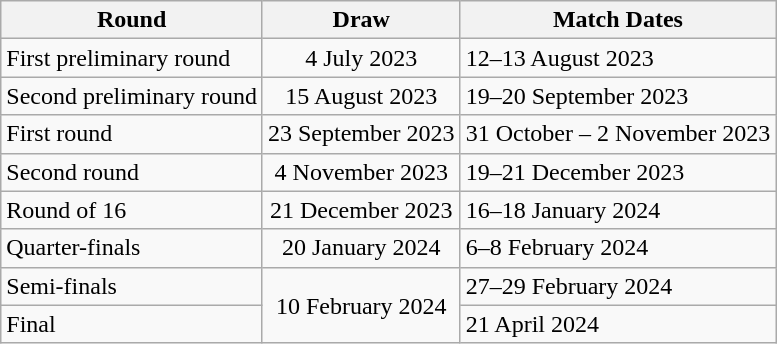<table class="wikitable">
<tr>
<th>Round</th>
<th>Draw</th>
<th>Match Dates</th>
</tr>
<tr>
<td>First preliminary round</td>
<td align=center>4 July 2023</td>
<td>12–13 August 2023</td>
</tr>
<tr>
<td>Second preliminary round</td>
<td align=center>15 August 2023</td>
<td>19–20 September 2023</td>
</tr>
<tr>
<td>First round</td>
<td align=center>23 September 2023</td>
<td>31 October – 2 November 2023</td>
</tr>
<tr>
<td>Second round</td>
<td align=center>4 November 2023</td>
<td>19–21 December 2023</td>
</tr>
<tr>
<td>Round of 16</td>
<td align=center>21 December 2023</td>
<td>16–18 January 2024</td>
</tr>
<tr>
<td>Quarter-finals</td>
<td align=center>20 January 2024</td>
<td>6–8 February 2024</td>
</tr>
<tr>
<td>Semi-finals</td>
<td align=center rowspan="2">10 February 2024</td>
<td>27–29 February 2024</td>
</tr>
<tr>
<td>Final</td>
<td>21 April 2024</td>
</tr>
</table>
